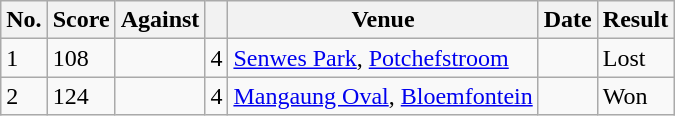<table class="wikitable sortable">
<tr>
<th>No.</th>
<th>Score</th>
<th>Against</th>
<th><a href='#'></a></th>
<th>Venue</th>
<th>Date</th>
<th>Result</th>
</tr>
<tr>
<td>1</td>
<td>108</td>
<td></td>
<td>4</td>
<td><a href='#'>Senwes Park</a>, <a href='#'>Potchefstroom</a></td>
<td></td>
<td>Lost</td>
</tr>
<tr>
<td>2</td>
<td>124</td>
<td></td>
<td>4</td>
<td><a href='#'>Mangaung Oval</a>, <a href='#'>Bloemfontein</a></td>
<td></td>
<td>Won</td>
</tr>
</table>
